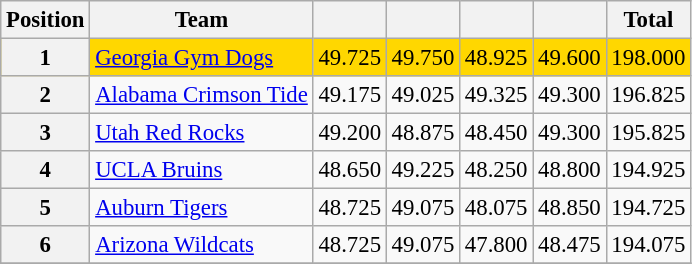<table class="wikitable sortable" style="text-align:center; font-size:95%">
<tr>
<th scope=col>Position</th>
<th scope=col>Team</th>
<th scope=col></th>
<th scope=col></th>
<th scope=col></th>
<th scope=col></th>
<th scope=col>Total</th>
</tr>
<tr bgcolor=gold>
<th scope=row>1</th>
<td align=left><a href='#'>Georgia Gym Dogs</a></td>
<td>49.725</td>
<td>49.750</td>
<td>48.925</td>
<td>49.600</td>
<td>198.000</td>
</tr>
<tr>
<th scope=row>2</th>
<td align=left><a href='#'>Alabama Crimson Tide</a></td>
<td>49.175</td>
<td>49.025</td>
<td>49.325</td>
<td>49.300</td>
<td>196.825</td>
</tr>
<tr>
<th scope=row>3</th>
<td align=left><a href='#'>Utah Red Rocks</a></td>
<td>49.200</td>
<td>48.875</td>
<td>48.450</td>
<td>49.300</td>
<td>195.825</td>
</tr>
<tr>
<th scope=row>4</th>
<td align=left><a href='#'>UCLA Bruins</a></td>
<td>48.650</td>
<td>49.225</td>
<td>48.250</td>
<td>48.800</td>
<td>194.925</td>
</tr>
<tr>
<th scope=row>5</th>
<td align=left><a href='#'>Auburn Tigers</a></td>
<td>48.725</td>
<td>49.075</td>
<td>48.075</td>
<td>48.850</td>
<td>194.725</td>
</tr>
<tr>
<th scope=row>6</th>
<td align=left><a href='#'>Arizona Wildcats</a></td>
<td>48.725</td>
<td>49.075</td>
<td>47.800</td>
<td>48.475</td>
<td>194.075</td>
</tr>
<tr>
</tr>
</table>
